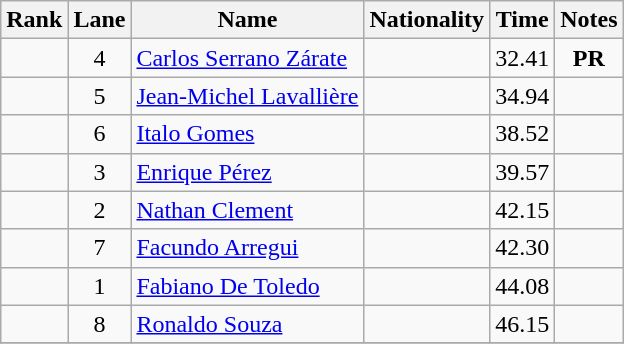<table class="wikitable sortable" style="text-align:center">
<tr>
<th>Rank</th>
<th>Lane</th>
<th>Name</th>
<th>Nationality</th>
<th>Time </th>
<th>Notes</th>
</tr>
<tr>
<td></td>
<td>4</td>
<td align=left><a href='#'>Carlos Serrano Zárate</a></td>
<td align=left></td>
<td>32.41</td>
<td><strong>PR</strong></td>
</tr>
<tr>
<td></td>
<td>5</td>
<td align=left><a href='#'>Jean-Michel Lavallière</a></td>
<td align=left></td>
<td>34.94</td>
<td></td>
</tr>
<tr>
<td></td>
<td>6</td>
<td align=left><a href='#'>Italo Gomes</a></td>
<td align=left></td>
<td>38.52</td>
<td></td>
</tr>
<tr>
<td></td>
<td>3</td>
<td align=left><a href='#'>Enrique Pérez</a></td>
<td align=left></td>
<td>39.57</td>
<td></td>
</tr>
<tr>
<td></td>
<td>2</td>
<td align=left><a href='#'>Nathan Clement</a></td>
<td align=left></td>
<td>42.15</td>
<td></td>
</tr>
<tr>
<td></td>
<td>7</td>
<td align=left><a href='#'>Facundo Arregui</a></td>
<td align=left></td>
<td>42.30</td>
<td></td>
</tr>
<tr>
<td></td>
<td>1</td>
<td align=left><a href='#'>Fabiano De Toledo</a></td>
<td align=left></td>
<td>44.08</td>
<td></td>
</tr>
<tr>
<td></td>
<td>8</td>
<td align=left><a href='#'>Ronaldo Souza</a></td>
<td align=left></td>
<td>46.15</td>
<td></td>
</tr>
<tr>
</tr>
</table>
